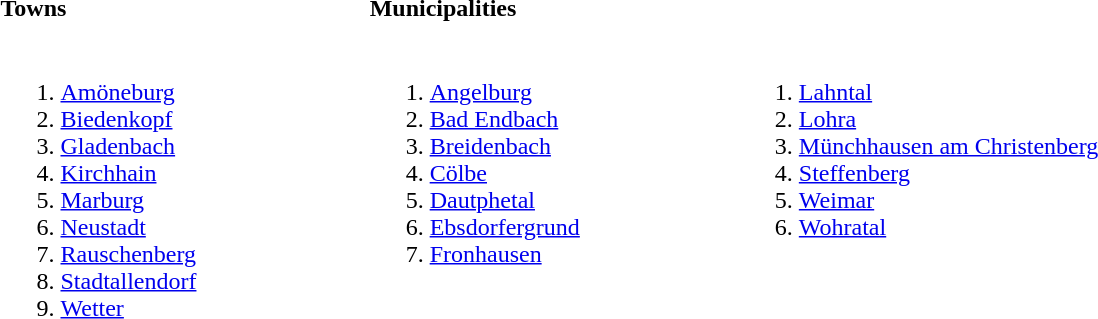<table>
<tr>
<th align=left width=33%>Towns</th>
<th align=left width=33%>Municipalities</th>
<th align=left width=33%></th>
</tr>
<tr valign=top>
<td><br><ol><li><a href='#'>Amöneburg</a></li><li><a href='#'>Biedenkopf</a></li><li><a href='#'>Gladenbach</a></li><li><a href='#'>Kirchhain</a></li><li><a href='#'>Marburg</a></li><li><a href='#'>Neustadt</a></li><li><a href='#'>Rauschenberg</a></li><li><a href='#'>Stadtallendorf</a></li><li><a href='#'>Wetter</a></li></ol></td>
<td><br><ol><li><a href='#'>Angelburg</a></li><li><a href='#'>Bad Endbach</a></li><li><a href='#'>Breidenbach</a></li><li><a href='#'>Cölbe</a></li><li><a href='#'>Dautphetal</a></li><li><a href='#'>Ebsdorfergrund</a></li><li><a href='#'>Fronhausen</a></li></ol></td>
<td><br><ol>
<li><a href='#'>Lahntal</a>
<li><a href='#'>Lohra</a>
<li><a href='#'>Münchhausen am Christenberg</a>
<li><a href='#'>Steffenberg</a>
<li><a href='#'>Weimar</a>
<li><a href='#'>Wohratal</a>
</ol></td>
</tr>
</table>
